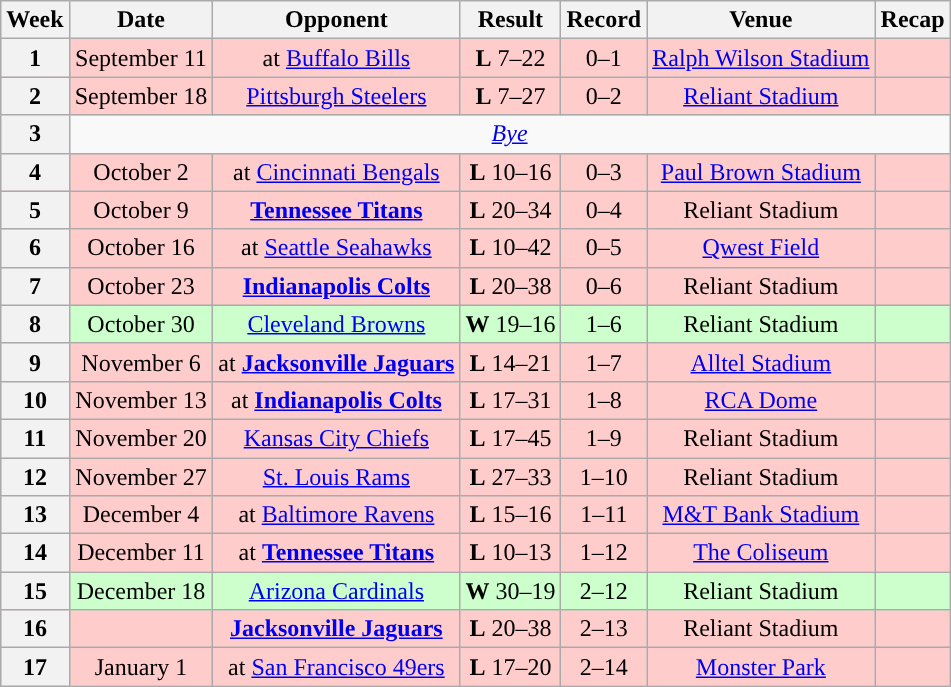<table class="wikitable" style="text-align:center">
<tr>
<th>Week</th>
<th>Date</th>
<th>Opponent</th>
<th>Result</th>
<th>Record</th>
<th>Venue</th>
<th>Recap</th>
</tr>
<tr style="background:#fcc">
<th>1</th>
<td>September 11</td>
<td>at <a href='#'>Buffalo Bills</a></td>
<td><strong>L</strong> 7–22</td>
<td>0–1</td>
<td><a href='#'>Ralph Wilson Stadium</a></td>
<td></td>
</tr>
<tr style="background:#fcc">
<th>2</th>
<td>September 18</td>
<td><a href='#'>Pittsburgh Steelers</a></td>
<td><strong>L</strong> 7–27</td>
<td>0–2</td>
<td><a href='#'>Reliant Stadium</a></td>
<td></td>
</tr>
<tr>
<th>3</th>
<td colspan="6"><em><a href='#'>Bye</a></em></td>
</tr>
<tr style="background:#fcc">
<th>4</th>
<td>October 2</td>
<td>at <a href='#'>Cincinnati Bengals</a></td>
<td><strong>L</strong> 10–16</td>
<td>0–3</td>
<td><a href='#'>Paul Brown Stadium</a></td>
<td></td>
</tr>
<tr style="background:#fcc">
<th>5</th>
<td>October 9</td>
<td><strong><a href='#'>Tennessee Titans</a></strong></td>
<td><strong>L</strong> 20–34</td>
<td>0–4</td>
<td>Reliant Stadium</td>
<td></td>
</tr>
<tr style="background:#fcc">
<th>6</th>
<td>October 16</td>
<td>at <a href='#'>Seattle Seahawks</a></td>
<td><strong>L</strong> 10–42</td>
<td>0–5</td>
<td><a href='#'>Qwest Field</a></td>
<td></td>
</tr>
<tr style="background:#fcc">
<th>7</th>
<td>October 23</td>
<td><strong><a href='#'>Indianapolis Colts</a></strong></td>
<td><strong>L</strong> 20–38</td>
<td>0–6</td>
<td>Reliant Stadium</td>
<td></td>
</tr>
<tr style="background:#cfc">
<th>8</th>
<td>October 30</td>
<td><a href='#'>Cleveland Browns</a></td>
<td><strong>W</strong> 19–16</td>
<td>1–6</td>
<td>Reliant Stadium</td>
<td></td>
</tr>
<tr style="background:#fcc">
<th>9</th>
<td>November 6</td>
<td>at <strong><a href='#'>Jacksonville Jaguars</a></strong></td>
<td><strong>L</strong> 14–21</td>
<td>1–7</td>
<td><a href='#'>Alltel Stadium</a></td>
<td></td>
</tr>
<tr style="background:#fcc">
<th>10</th>
<td>November 13</td>
<td>at <strong><a href='#'>Indianapolis Colts</a></strong></td>
<td><strong>L</strong> 17–31</td>
<td>1–8</td>
<td><a href='#'>RCA Dome</a></td>
<td></td>
</tr>
<tr style="background:#fcc">
<th>11</th>
<td>November 20</td>
<td><a href='#'>Kansas City Chiefs</a></td>
<td><strong>L</strong> 17–45</td>
<td>1–9</td>
<td>Reliant Stadium</td>
<td></td>
</tr>
<tr style="background:#fcc">
<th>12</th>
<td>November 27</td>
<td><a href='#'>St. Louis Rams</a></td>
<td><strong>L</strong> 27–33 </td>
<td>1–10</td>
<td>Reliant Stadium</td>
<td></td>
</tr>
<tr style="background:#fcc">
<th>13</th>
<td>December 4</td>
<td>at <a href='#'>Baltimore Ravens</a></td>
<td><strong>L</strong> 15–16</td>
<td>1–11</td>
<td><a href='#'>M&T Bank Stadium</a></td>
<td></td>
</tr>
<tr style="background:#fcc">
<th>14</th>
<td>December 11</td>
<td>at <strong><a href='#'>Tennessee Titans</a></strong></td>
<td><strong>L</strong> 10–13</td>
<td>1–12</td>
<td><a href='#'>The Coliseum</a></td>
<td></td>
</tr>
<tr style="background:#cfc">
<th>15</th>
<td>December 18</td>
<td><a href='#'>Arizona Cardinals</a></td>
<td><strong>W</strong> 30–19</td>
<td>2–12</td>
<td>Reliant Stadium</td>
<td></td>
</tr>
<tr style="background:#fcc">
<th>16</th>
<td></td>
<td><strong><a href='#'>Jacksonville Jaguars</a></strong></td>
<td><strong>L</strong> 20–38</td>
<td>2–13</td>
<td>Reliant Stadium</td>
<td></td>
</tr>
<tr style="background:#fcc">
<th>17</th>
<td>January 1</td>
<td>at <a href='#'>San Francisco 49ers</a></td>
<td><strong>L</strong> 17–20 </td>
<td>2–14</td>
<td><a href='#'>Monster Park</a></td>
<td></td>
</tr>
</table>
